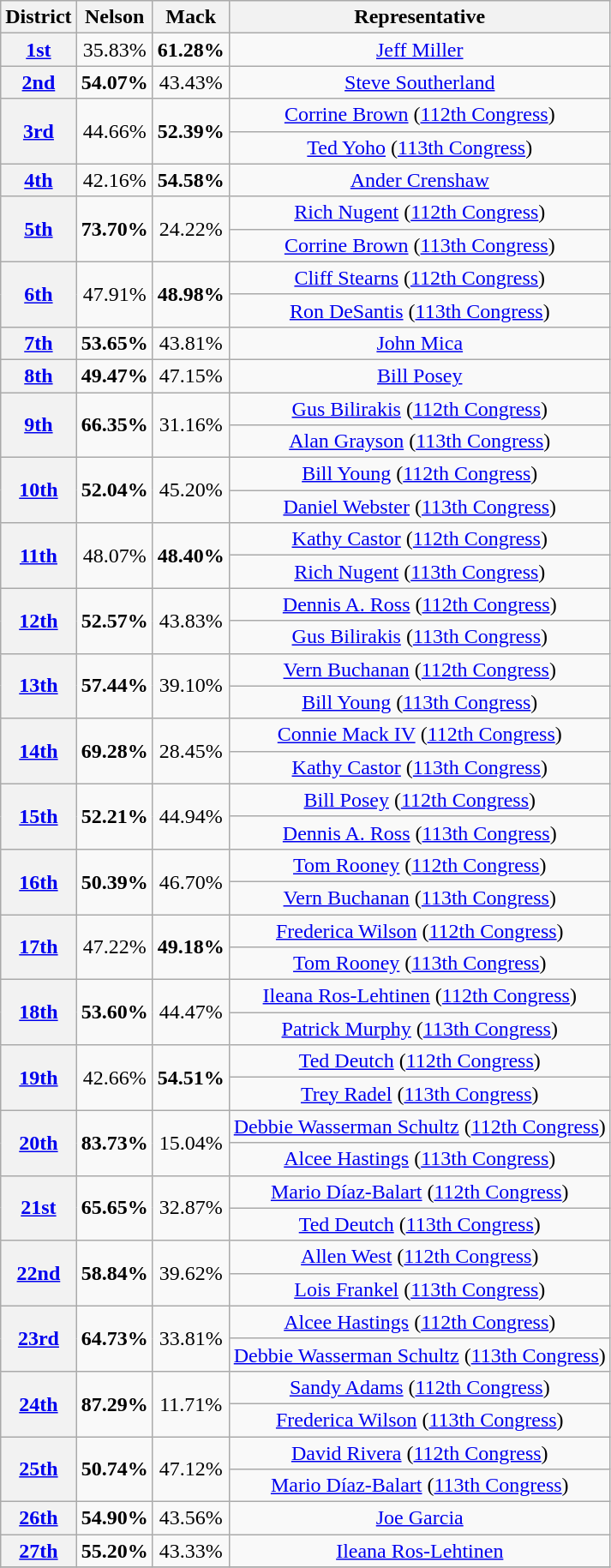<table class=wikitable>
<tr>
<th>District</th>
<th>Nelson</th>
<th>Mack</th>
<th>Representative</th>
</tr>
<tr align=center>
<th><a href='#'>1st</a></th>
<td>35.83%</td>
<td><strong>61.28%</strong></td>
<td><a href='#'>Jeff Miller</a></td>
</tr>
<tr align=center>
<th rowspan=1 ><a href='#'>2nd</a></th>
<td><strong>54.07%</strong></td>
<td>43.43%</td>
<td><a href='#'>Steve Southerland</a></td>
</tr>
<tr align=center>
<th rowspan=2 ><a href='#'>3rd</a></th>
<td rowspan=2>44.66%</td>
<td rowspan=2><strong>52.39%</strong></td>
<td><a href='#'>Corrine Brown</a> (<a href='#'>112th Congress</a>)</td>
</tr>
<tr align=center>
<td><a href='#'>Ted Yoho</a> (<a href='#'>113th Congress</a>)</td>
</tr>
<tr align=center>
<th><a href='#'>4th</a></th>
<td>42.16%</td>
<td><strong>54.58%</strong></td>
<td><a href='#'>Ander Crenshaw</a></td>
</tr>
<tr align=center>
<th rowspan=2 ><a href='#'>5th</a></th>
<td rowspan=2><strong>73.70%</strong></td>
<td rowspan=2>24.22%</td>
<td><a href='#'>Rich Nugent</a> (<a href='#'>112th Congress</a>)</td>
</tr>
<tr align=center>
<td><a href='#'>Corrine Brown</a> (<a href='#'>113th Congress</a>)</td>
</tr>
<tr align=center>
<th rowspan=2 ><a href='#'>6th</a></th>
<td rowspan=2>47.91%</td>
<td rowspan=2><strong>48.98%</strong></td>
<td><a href='#'>Cliff Stearns</a> (<a href='#'>112th Congress</a>)</td>
</tr>
<tr align=center>
<td><a href='#'>Ron DeSantis</a> (<a href='#'>113th Congress</a>)</td>
</tr>
<tr align=center>
<th><a href='#'>7th</a></th>
<td><strong>53.65%</strong></td>
<td>43.81%</td>
<td><a href='#'>John Mica</a></td>
</tr>
<tr align=center>
<th><a href='#'>8th</a></th>
<td><strong>49.47%</strong></td>
<td>47.15%</td>
<td><a href='#'>Bill Posey</a></td>
</tr>
<tr align=center>
<th rowspan=2 ><a href='#'>9th</a></th>
<td rowspan=2><strong>66.35%</strong></td>
<td rowspan=2>31.16%</td>
<td><a href='#'>Gus Bilirakis</a> (<a href='#'>112th Congress</a>)</td>
</tr>
<tr align=center>
<td><a href='#'>Alan Grayson</a> (<a href='#'>113th Congress</a>)</td>
</tr>
<tr align=center>
<th rowspan=2 ><a href='#'>10th</a></th>
<td rowspan=2><strong>52.04%</strong></td>
<td rowspan=2>45.20%</td>
<td><a href='#'>Bill Young</a> (<a href='#'>112th Congress</a>)</td>
</tr>
<tr align=center>
<td><a href='#'>Daniel Webster</a> (<a href='#'>113th Congress</a>)</td>
</tr>
<tr align=center>
<th rowspan=2 ><a href='#'>11th</a></th>
<td rowspan=2>48.07%</td>
<td rowspan=2><strong>48.40%</strong></td>
<td><a href='#'>Kathy Castor</a> (<a href='#'>112th Congress</a>)</td>
</tr>
<tr align=center>
<td><a href='#'>Rich Nugent</a> (<a href='#'>113th Congress</a>)</td>
</tr>
<tr align=center>
<th rowspan=2 ><a href='#'>12th</a></th>
<td rowspan=2><strong>52.57%</strong></td>
<td rowspan=2>43.83%</td>
<td><a href='#'>Dennis A. Ross</a> (<a href='#'>112th Congress</a>)</td>
</tr>
<tr align=center>
<td><a href='#'>Gus Bilirakis</a> (<a href='#'>113th Congress</a>)</td>
</tr>
<tr align=center>
<th rowspan=2 ><a href='#'>13th</a></th>
<td rowspan=2><strong>57.44%</strong></td>
<td rowspan=2>39.10%</td>
<td><a href='#'>Vern Buchanan</a> (<a href='#'>112th Congress</a>)</td>
</tr>
<tr align=center>
<td><a href='#'>Bill Young</a> (<a href='#'>113th Congress</a>)</td>
</tr>
<tr align=center>
<th rowspan=2 ><a href='#'>14th</a></th>
<td rowspan=2><strong>69.28%</strong></td>
<td rowspan=2>28.45%</td>
<td><a href='#'>Connie Mack IV</a> (<a href='#'>112th Congress</a>)</td>
</tr>
<tr align=center>
<td><a href='#'>Kathy Castor</a> (<a href='#'>113th Congress</a>)</td>
</tr>
<tr align=center>
<th rowspan=2 ><a href='#'>15th</a></th>
<td rowspan=2><strong>52.21%</strong></td>
<td rowspan=2>44.94%</td>
<td><a href='#'>Bill Posey</a> (<a href='#'>112th Congress</a>)</td>
</tr>
<tr align=center>
<td><a href='#'>Dennis A. Ross</a> (<a href='#'>113th Congress</a>)</td>
</tr>
<tr align=center>
<th rowspan=2 ><a href='#'>16th</a></th>
<td rowspan=2><strong>50.39%</strong></td>
<td rowspan=2>46.70%</td>
<td><a href='#'>Tom Rooney</a> (<a href='#'>112th Congress</a>)</td>
</tr>
<tr align=center>
<td><a href='#'>Vern Buchanan</a> (<a href='#'>113th Congress</a>)</td>
</tr>
<tr align=center>
<th rowspan=2 ><a href='#'>17th</a></th>
<td rowspan=2>47.22%</td>
<td rowspan=2><strong>49.18%</strong></td>
<td><a href='#'>Frederica Wilson</a> (<a href='#'>112th Congress</a>)</td>
</tr>
<tr align=center>
<td><a href='#'>Tom Rooney</a> (<a href='#'>113th Congress</a>)</td>
</tr>
<tr align=center>
<th rowspan=2 ><a href='#'>18th</a></th>
<td rowspan=2><strong>53.60%</strong></td>
<td rowspan=2>44.47%</td>
<td><a href='#'>Ileana Ros-Lehtinen</a> (<a href='#'>112th Congress</a>)</td>
</tr>
<tr align=center>
<td><a href='#'>Patrick Murphy</a> (<a href='#'>113th Congress</a>)</td>
</tr>
<tr align=center>
<th rowspan=2 ><a href='#'>19th</a></th>
<td rowspan=2>42.66%</td>
<td rowspan=2><strong>54.51%</strong></td>
<td><a href='#'>Ted Deutch</a> (<a href='#'>112th Congress</a>)</td>
</tr>
<tr align=center>
<td><a href='#'>Trey Radel</a> (<a href='#'>113th Congress</a>)</td>
</tr>
<tr align=center>
<th rowspan=2 ><a href='#'>20th</a></th>
<td rowspan=2><strong>83.73%</strong></td>
<td rowspan=2>15.04%</td>
<td><a href='#'>Debbie Wasserman Schultz</a> (<a href='#'>112th Congress</a>)</td>
</tr>
<tr align=center>
<td><a href='#'>Alcee Hastings</a> (<a href='#'>113th Congress</a>)</td>
</tr>
<tr align=center>
<th rowspan=2 ><a href='#'>21st</a></th>
<td rowspan=2><strong>65.65%</strong></td>
<td rowspan=2>32.87%</td>
<td><a href='#'>Mario Díaz-Balart</a> (<a href='#'>112th Congress</a>)</td>
</tr>
<tr align=center>
<td><a href='#'>Ted Deutch</a> (<a href='#'>113th Congress</a>)</td>
</tr>
<tr align=center>
<th rowspan=2 ><a href='#'>22nd</a></th>
<td rowspan=2><strong>58.84%</strong></td>
<td rowspan=2>39.62%</td>
<td><a href='#'>Allen West</a> (<a href='#'>112th Congress</a>)</td>
</tr>
<tr align=center>
<td><a href='#'>Lois Frankel</a> (<a href='#'>113th Congress</a>)</td>
</tr>
<tr align=center>
<th rowspan=2 ><a href='#'>23rd</a></th>
<td rowspan=2><strong>64.73%</strong></td>
<td rowspan=2>33.81%</td>
<td><a href='#'>Alcee Hastings</a> (<a href='#'>112th Congress</a>)</td>
</tr>
<tr align=center>
<td><a href='#'>Debbie Wasserman Schultz</a> (<a href='#'>113th Congress</a>)</td>
</tr>
<tr align=center>
<th rowspan=2 ><a href='#'>24th</a></th>
<td rowspan=2><strong>87.29%</strong></td>
<td rowspan=2>11.71%</td>
<td><a href='#'>Sandy Adams</a> (<a href='#'>112th Congress</a>)</td>
</tr>
<tr align=center>
<td><a href='#'>Frederica Wilson</a> (<a href='#'>113th Congress</a>)</td>
</tr>
<tr align=center>
<th rowspan=2 ><a href='#'>25th</a></th>
<td rowspan=2><strong>50.74%</strong></td>
<td rowspan=2>47.12%</td>
<td><a href='#'>David Rivera</a> (<a href='#'>112th Congress</a>)</td>
</tr>
<tr align=center>
<td><a href='#'>Mario Díaz-Balart</a> (<a href='#'>113th Congress</a>)</td>
</tr>
<tr align=center>
<th><a href='#'>26th</a></th>
<td><strong>54.90%</strong></td>
<td>43.56%</td>
<td><a href='#'>Joe Garcia</a></td>
</tr>
<tr align=center>
<th><a href='#'>27th</a></th>
<td><strong>55.20%</strong></td>
<td>43.33%</td>
<td><a href='#'>Ileana Ros-Lehtinen</a></td>
</tr>
<tr align=center>
</tr>
</table>
